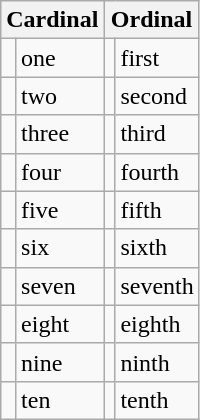<table class="wikitable">
<tr>
<th colspan="2">Cardinal</th>
<th colspan="2">Ordinal</th>
</tr>
<tr>
<td></td>
<td>one</td>
<td></td>
<td>first</td>
</tr>
<tr>
<td></td>
<td>two</td>
<td></td>
<td>second</td>
</tr>
<tr>
<td></td>
<td>three</td>
<td></td>
<td>third</td>
</tr>
<tr>
<td></td>
<td>four</td>
<td></td>
<td>fourth</td>
</tr>
<tr>
<td></td>
<td>five</td>
<td></td>
<td>fifth</td>
</tr>
<tr>
<td></td>
<td>six</td>
<td></td>
<td>sixth</td>
</tr>
<tr>
<td></td>
<td>seven</td>
<td></td>
<td>seventh</td>
</tr>
<tr>
<td></td>
<td>eight</td>
<td></td>
<td>eighth</td>
</tr>
<tr>
<td></td>
<td>nine</td>
<td></td>
<td>ninth</td>
</tr>
<tr>
<td></td>
<td>ten</td>
<td></td>
<td>tenth</td>
</tr>
</table>
